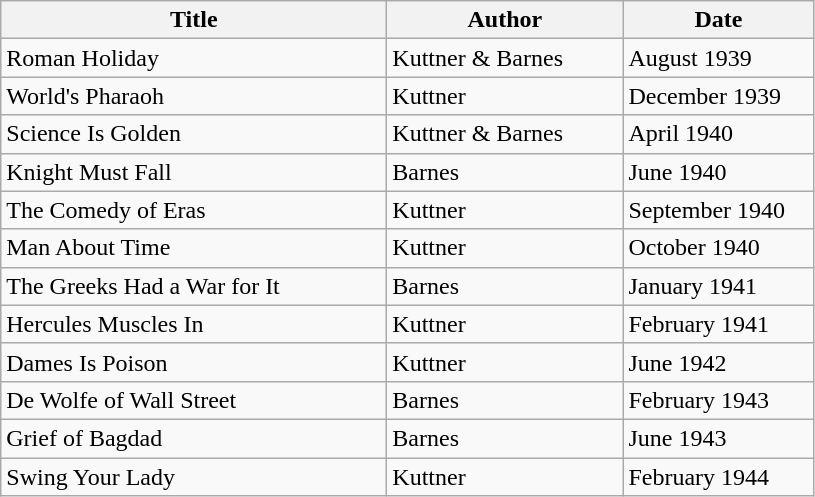<table class="wikitable left" border="1" cellpadding="2">
<tr>
<th scope="col" width="250px">Title</th>
<th scope="col" width="150px">Author</th>
<th scope="col" width="120px">Date</th>
</tr>
<tr>
<td>Roman Holiday</td>
<td>Kuttner & Barnes</td>
<td>August 1939</td>
</tr>
<tr>
<td>World's Pharaoh</td>
<td>Kuttner</td>
<td>December 1939</td>
</tr>
<tr>
<td>Science Is Golden</td>
<td>Kuttner & Barnes</td>
<td>April 1940</td>
</tr>
<tr>
<td>Knight Must Fall</td>
<td>Barnes</td>
<td>June 1940</td>
</tr>
<tr>
<td>The Comedy of Eras</td>
<td>Kuttner</td>
<td>September 1940</td>
</tr>
<tr>
<td>Man About Time</td>
<td>Kuttner</td>
<td>October 1940</td>
</tr>
<tr>
<td>The Greeks Had a War for It</td>
<td>Barnes</td>
<td>January 1941</td>
</tr>
<tr>
<td>Hercules Muscles In</td>
<td>Kuttner</td>
<td>February 1941</td>
</tr>
<tr>
<td>Dames Is Poison</td>
<td>Kuttner</td>
<td>June 1942</td>
</tr>
<tr>
<td>De Wolfe of Wall Street</td>
<td>Barnes</td>
<td>February 1943</td>
</tr>
<tr>
<td>Grief of Bagdad</td>
<td>Barnes</td>
<td>June 1943</td>
</tr>
<tr>
<td>Swing Your Lady</td>
<td>Kuttner</td>
<td>February 1944</td>
</tr>
</table>
